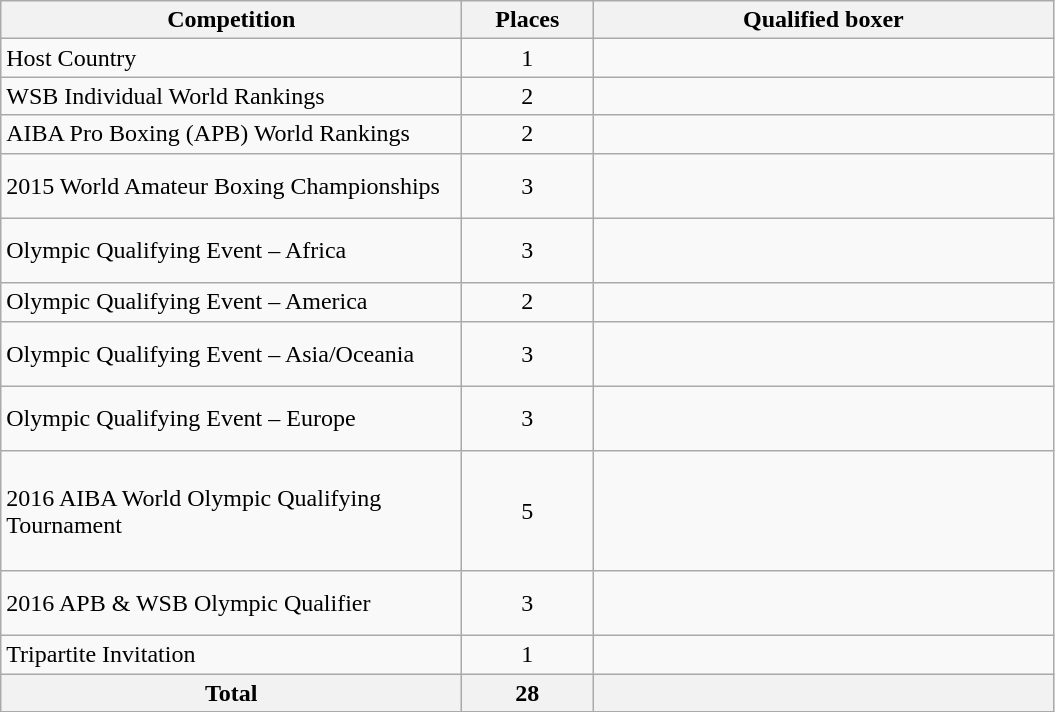<table class=wikitable>
<tr>
<th width=300>Competition</th>
<th width=80>Places</th>
<th width=300>Qualified boxer</th>
</tr>
<tr>
<td>Host Country</td>
<td align="center">1</td>
<td></td>
</tr>
<tr>
<td>WSB Individual World Rankings</td>
<td align="center">2</td>
<td><br></td>
</tr>
<tr>
<td>AIBA Pro Boxing (APB) World Rankings</td>
<td align="center">2</td>
<td><br></td>
</tr>
<tr>
<td>2015 World Amateur Boxing Championships</td>
<td align="center">3</td>
<td><br><br></td>
</tr>
<tr>
<td>Olympic Qualifying Event – Africa</td>
<td align="center">3</td>
<td><br><br></td>
</tr>
<tr>
<td>Olympic Qualifying Event – America</td>
<td align="center">2</td>
<td><br></td>
</tr>
<tr>
<td>Olympic Qualifying Event – Asia/Oceania</td>
<td align="center">3</td>
<td><br><br></td>
</tr>
<tr>
<td>Olympic Qualifying Event – Europe</td>
<td align="center">3</td>
<td><br><br></td>
</tr>
<tr>
<td>2016 AIBA World Olympic Qualifying Tournament</td>
<td align="center">5</td>
<td><br><br><br><br></td>
</tr>
<tr>
<td>2016 APB & WSB Olympic Qualifier</td>
<td align="center">3</td>
<td><br><br></td>
</tr>
<tr>
<td>Tripartite Invitation</td>
<td align="center">1</td>
<td></td>
</tr>
<tr>
<th>Total</th>
<th>28</th>
<th></th>
</tr>
</table>
